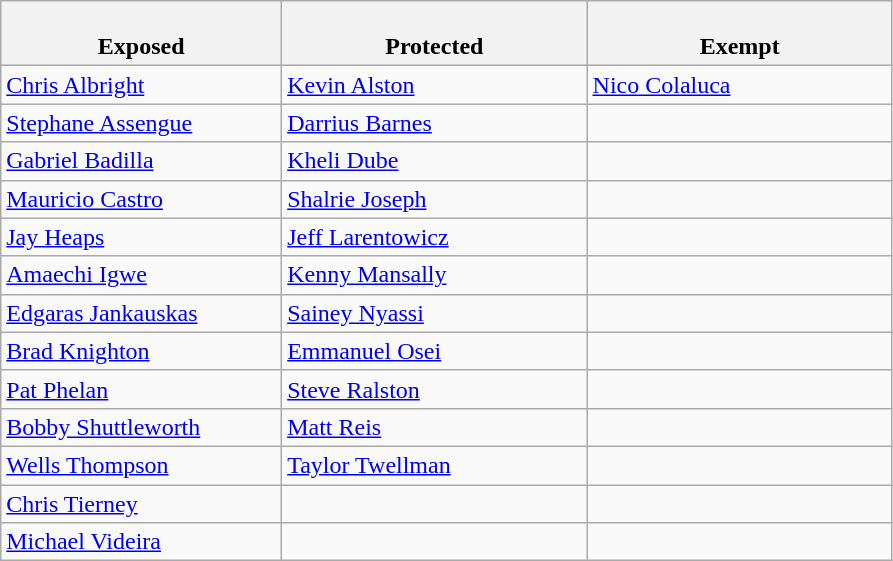<table class="wikitable">
<tr>
<th style="width:23%"><br>Exposed</th>
<th style="width:25%"><br>Protected</th>
<th style="width:25%"><br>Exempt</th>
</tr>
<tr>
<td><a href='#'>Chris Albright</a></td>
<td><a href='#'>Kevin Alston</a></td>
<td><a href='#'>Nico Colaluca</a></td>
</tr>
<tr>
<td><a href='#'>Stephane Assengue</a></td>
<td><a href='#'>Darrius Barnes</a></td>
<td></td>
</tr>
<tr>
<td><a href='#'>Gabriel Badilla</a></td>
<td><a href='#'>Kheli Dube</a></td>
<td></td>
</tr>
<tr>
<td><a href='#'>Mauricio Castro</a></td>
<td><a href='#'>Shalrie Joseph</a></td>
<td></td>
</tr>
<tr>
<td><a href='#'>Jay Heaps</a></td>
<td><a href='#'>Jeff Larentowicz</a></td>
<td></td>
</tr>
<tr>
<td><a href='#'>Amaechi Igwe</a></td>
<td><a href='#'>Kenny Mansally</a></td>
<td></td>
</tr>
<tr>
<td><a href='#'>Edgaras Jankauskas</a></td>
<td><a href='#'>Sainey Nyassi</a></td>
<td></td>
</tr>
<tr>
<td><a href='#'>Brad Knighton</a></td>
<td><a href='#'>Emmanuel Osei</a></td>
<td></td>
</tr>
<tr>
<td><a href='#'>Pat Phelan</a></td>
<td><a href='#'>Steve Ralston</a></td>
<td></td>
</tr>
<tr>
<td><a href='#'>Bobby Shuttleworth</a></td>
<td><a href='#'>Matt Reis</a></td>
<td></td>
</tr>
<tr>
<td><a href='#'>Wells Thompson</a></td>
<td><a href='#'>Taylor Twellman</a></td>
<td></td>
</tr>
<tr>
<td><a href='#'>Chris Tierney</a></td>
<td></td>
<td></td>
</tr>
<tr>
<td><a href='#'>Michael Videira</a></td>
<td></td>
<td></td>
</tr>
</table>
